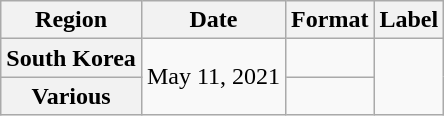<table class="wikitable plainrowheaders">
<tr>
<th scope="col">Region</th>
<th>Date</th>
<th>Format</th>
<th>Label</th>
</tr>
<tr>
<th scope="row">South Korea</th>
<td rowspan="2">May 11, 2021</td>
<td></td>
<td rowspan="2"></td>
</tr>
<tr>
<th scope="row">Various</th>
<td></td>
</tr>
</table>
